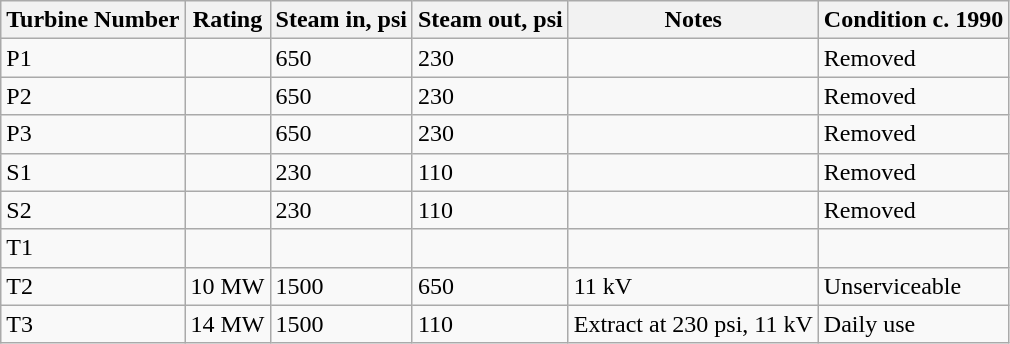<table class="wikitable">
<tr>
<th>Turbine Number</th>
<th>Rating</th>
<th>Steam in, psi</th>
<th>Steam out, psi</th>
<th>Notes</th>
<th>Condition c. 1990</th>
</tr>
<tr>
<td>P1</td>
<td></td>
<td>650</td>
<td>230</td>
<td></td>
<td>Removed</td>
</tr>
<tr>
<td>P2</td>
<td></td>
<td>650</td>
<td>230</td>
<td></td>
<td>Removed</td>
</tr>
<tr>
<td>P3</td>
<td></td>
<td>650</td>
<td>230</td>
<td></td>
<td>Removed</td>
</tr>
<tr>
<td>S1</td>
<td></td>
<td>230</td>
<td>110</td>
<td></td>
<td>Removed</td>
</tr>
<tr>
<td>S2</td>
<td></td>
<td>230</td>
<td>110</td>
<td></td>
<td>Removed</td>
</tr>
<tr>
<td>T1</td>
<td></td>
<td></td>
<td></td>
<td></td>
<td></td>
</tr>
<tr>
<td>T2</td>
<td>10 MW</td>
<td>1500</td>
<td>650</td>
<td>11 kV</td>
<td>Unserviceable</td>
</tr>
<tr>
<td>T3</td>
<td>14 MW</td>
<td>1500</td>
<td>110</td>
<td>Extract at 230 psi, 11 kV</td>
<td>Daily use</td>
</tr>
</table>
